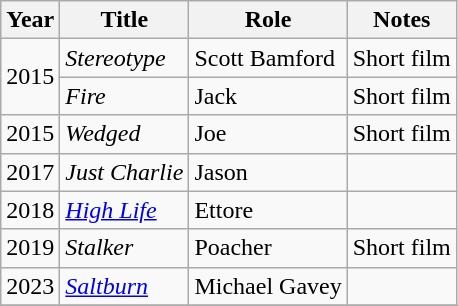<table class="wikitable plainrowheaders sortable">
<tr>
<th scope="col">Year</th>
<th scope="col">Title</th>
<th scope="col">Role</th>
<th scope="col" class="unsortable">Notes</th>
</tr>
<tr>
<td rowspan="2">2015</td>
<td><em>Stereotype</em></td>
<td>Scott Bamford</td>
<td>Short film</td>
</tr>
<tr>
<td><em>Fire</em></td>
<td>Jack</td>
<td>Short film</td>
</tr>
<tr>
<td>2015</td>
<td><em>Wedged</em></td>
<td>Joe</td>
<td>Short film</td>
</tr>
<tr>
<td>2017</td>
<td><em>Just Charlie</em></td>
<td>Jason</td>
<td></td>
</tr>
<tr>
<td>2018</td>
<td><em><a href='#'>High Life</a></em></td>
<td>Ettore</td>
<td></td>
</tr>
<tr>
<td>2019</td>
<td><em>Stalker</em></td>
<td>Poacher</td>
<td>Short film</td>
</tr>
<tr>
<td>2023</td>
<td><em><a href='#'>Saltburn</a></em></td>
<td>Michael Gavey</td>
<td></td>
</tr>
<tr>
</tr>
</table>
